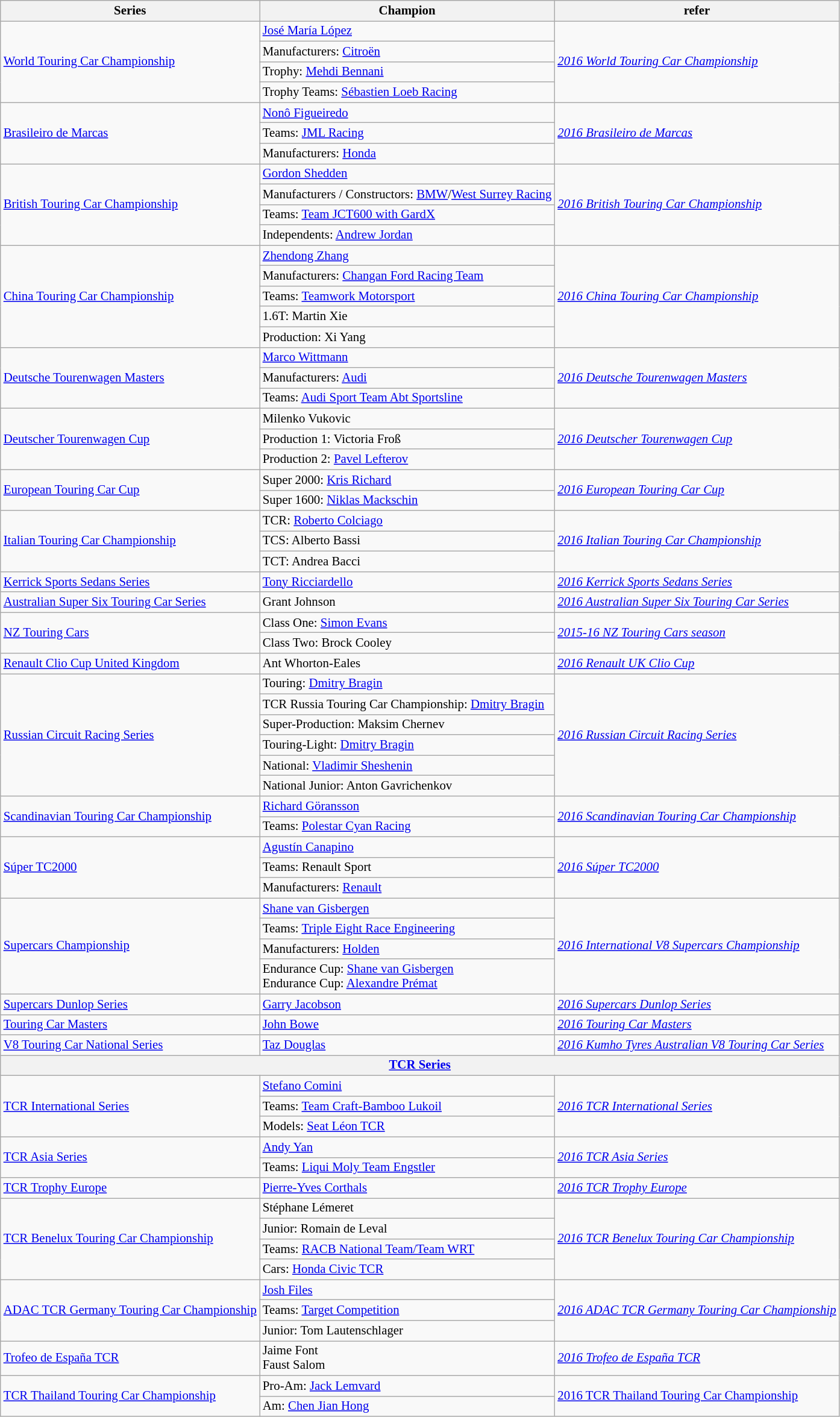<table class="wikitable" style="font-size:87%">
<tr>
<th>Series</th>
<th>Champion</th>
<th>refer</th>
</tr>
<tr>
<td rowspan=4><a href='#'>World Touring Car Championship</a></td>
<td> <a href='#'>José María López</a></td>
<td rowspan=4><em><a href='#'>2016 World Touring Car Championship</a></em></td>
</tr>
<tr>
<td>Manufacturers:  <a href='#'>Citroën</a></td>
</tr>
<tr>
<td>Trophy:  <a href='#'>Mehdi Bennani</a></td>
</tr>
<tr>
<td>Trophy Teams:  <a href='#'>Sébastien Loeb Racing</a></td>
</tr>
<tr>
<td rowspan=3><a href='#'>Brasileiro de Marcas</a></td>
<td> <a href='#'>Nonô Figueiredo</a></td>
<td rowspan=3><em><a href='#'>2016 Brasileiro de Marcas</a></em></td>
</tr>
<tr>
<td>Teams:  <a href='#'>JML Racing</a></td>
</tr>
<tr>
<td>Manufacturers:  <a href='#'>Honda</a></td>
</tr>
<tr>
<td rowspan="4"><a href='#'>British Touring Car Championship</a></td>
<td> <a href='#'>Gordon Shedden</a></td>
<td rowspan="4"><em><a href='#'>2016 British Touring Car Championship</a></em></td>
</tr>
<tr>
<td>Manufacturers / Constructors: <a href='#'>BMW</a>/<a href='#'>West Surrey Racing</a></td>
</tr>
<tr>
<td>Teams: <a href='#'>Team JCT600 with GardX</a></td>
</tr>
<tr>
<td>Independents:  <a href='#'>Andrew Jordan</a></td>
</tr>
<tr>
<td rowspan="5"><a href='#'>China Touring Car Championship</a></td>
<td> <a href='#'>Zhendong Zhang</a></td>
<td rowspan="5"><em><a href='#'>2016 China Touring Car Championship</a></em></td>
</tr>
<tr>
<td>Manufacturers:  <a href='#'>Changan Ford Racing Team</a></td>
</tr>
<tr>
<td>Teams:  <a href='#'>Teamwork Motorsport</a></td>
</tr>
<tr>
<td>1.6T:  Martin Xie</td>
</tr>
<tr>
<td>Production:  Xi Yang</td>
</tr>
<tr>
<td rowspan="3"><a href='#'>Deutsche Tourenwagen Masters</a></td>
<td> <a href='#'>Marco Wittmann</a></td>
<td rowspan="3"><em><a href='#'>2016 Deutsche Tourenwagen Masters</a></em></td>
</tr>
<tr>
<td>Manufacturers:  <a href='#'>Audi</a></td>
</tr>
<tr>
<td>Teams:  <a href='#'>Audi Sport Team Abt Sportsline</a></td>
</tr>
<tr>
<td rowspan="3"><a href='#'>Deutscher Tourenwagen Cup</a></td>
<td> Milenko Vukovic</td>
<td rowspan="3"><em><a href='#'>2016 Deutscher Tourenwagen Cup</a></em></td>
</tr>
<tr>
<td>Production 1:  Victoria Froß</td>
</tr>
<tr>
<td>Production 2:  <a href='#'>Pavel Lefterov</a></td>
</tr>
<tr>
<td rowspan=2><a href='#'>European Touring Car Cup</a></td>
<td>Super 2000:  <a href='#'>Kris Richard</a></td>
<td rowspan=2><em><a href='#'>2016 European Touring Car Cup</a></em></td>
</tr>
<tr>
<td>Super 1600:  <a href='#'>Niklas Mackschin</a></td>
</tr>
<tr>
<td rowspan="3"><a href='#'>Italian Touring Car Championship</a></td>
<td>TCR:  <a href='#'>Roberto Colciago</a></td>
<td rowspan="3"><em><a href='#'>2016 Italian Touring Car Championship</a></em></td>
</tr>
<tr>
<td>TCS:  Alberto Bassi</td>
</tr>
<tr>
<td>TCT:  Andrea Bacci</td>
</tr>
<tr>
<td><a href='#'>Kerrick Sports Sedans Series</a></td>
<td> <a href='#'>Tony Ricciardello</a></td>
<td><em><a href='#'>2016 Kerrick Sports Sedans Series</a></em></td>
</tr>
<tr>
<td><a href='#'>Australian Super Six Touring Car Series</a></td>
<td> Grant Johnson</td>
<td><em><a href='#'>2016 Australian Super Six Touring Car Series</a></em></td>
</tr>
<tr>
<td rowspan=2><a href='#'>NZ Touring Cars</a></td>
<td>Class One:  <a href='#'>Simon Evans</a></td>
<td rowspan=2><em><a href='#'>2015-16 NZ Touring Cars season</a></em></td>
</tr>
<tr>
<td>Class Two:  Brock Cooley</td>
</tr>
<tr>
<td><a href='#'>Renault Clio Cup United Kingdom</a></td>
<td> Ant Whorton-Eales</td>
<td><em><a href='#'>2016 Renault UK Clio Cup</a></em></td>
</tr>
<tr>
<td rowspan="6"><a href='#'>Russian Circuit Racing Series</a></td>
<td>Touring:  <a href='#'>Dmitry Bragin</a></td>
<td rowspan="6"><em><a href='#'>2016 Russian Circuit Racing Series</a></em></td>
</tr>
<tr>
<td>TCR Russia Touring Car Championship:  <a href='#'>Dmitry Bragin</a></td>
</tr>
<tr>
<td>Super-Production:  Maksim Chernev</td>
</tr>
<tr>
<td>Touring-Light:  <a href='#'>Dmitry Bragin</a></td>
</tr>
<tr>
<td>National:  <a href='#'>Vladimir Sheshenin</a></td>
</tr>
<tr>
<td>National Junior:  Anton Gavrichenkov</td>
</tr>
<tr>
<td rowspan=2><a href='#'>Scandinavian Touring Car Championship</a></td>
<td> <a href='#'>Richard Göransson</a></td>
<td rowspan=2><em><a href='#'>2016 Scandinavian Touring Car Championship</a></em></td>
</tr>
<tr>
<td>Teams: <a href='#'>Polestar Cyan Racing</a></td>
</tr>
<tr>
<td rowspan=3><a href='#'>Súper TC2000</a></td>
<td> <a href='#'>Agustín Canapino</a></td>
<td rowspan=3><em><a href='#'>2016 Súper TC2000</a></em></td>
</tr>
<tr>
<td>Teams:  Renault Sport</td>
</tr>
<tr>
<td>Manufacturers:  <a href='#'>Renault</a></td>
</tr>
<tr>
<td rowspan=4><a href='#'>Supercars Championship</a></td>
<td> <a href='#'>Shane van Gisbergen</a></td>
<td rowspan=4><em><a href='#'>2016 International V8 Supercars Championship</a></em></td>
</tr>
<tr>
<td>Teams:  <a href='#'>Triple Eight Race Engineering</a></td>
</tr>
<tr>
<td>Manufacturers:  <a href='#'>Holden</a></td>
</tr>
<tr>
<td>Endurance Cup:  <a href='#'>Shane van Gisbergen</a><br>Endurance Cup:  <a href='#'>Alexandre Prémat</a></td>
</tr>
<tr>
<td><a href='#'>Supercars Dunlop Series</a></td>
<td> <a href='#'>Garry Jacobson</a></td>
<td><em><a href='#'>2016 Supercars Dunlop Series</a></em></td>
</tr>
<tr>
<td><a href='#'>Touring Car Masters</a></td>
<td> <a href='#'>John Bowe</a></td>
<td><em><a href='#'>2016 Touring Car Masters</a></em></td>
</tr>
<tr>
<td><a href='#'>V8 Touring Car National Series</a></td>
<td> <a href='#'>Taz Douglas</a></td>
<td><em><a href='#'>2016 Kumho Tyres Australian V8 Touring Car Series</a></em></td>
</tr>
<tr>
<th colspan=3><a href='#'>TCR Series</a></th>
</tr>
<tr>
<td rowspan="3"><a href='#'>TCR International Series</a></td>
<td> <a href='#'>Stefano Comini</a></td>
<td rowspan="3"><em><a href='#'>2016 TCR International Series</a></em></td>
</tr>
<tr>
<td>Teams:  <a href='#'>Team Craft-Bamboo Lukoil</a></td>
</tr>
<tr>
<td>Models:  <a href='#'>Seat Léon TCR</a></td>
</tr>
<tr>
<td rowspan="2"><a href='#'>TCR Asia Series</a></td>
<td> <a href='#'>Andy Yan</a></td>
<td rowspan="2"><em><a href='#'>2016 TCR Asia Series</a></em></td>
</tr>
<tr>
<td>Teams:  <a href='#'>Liqui Moly Team Engstler</a></td>
</tr>
<tr>
<td><a href='#'>TCR Trophy Europe</a></td>
<td> <a href='#'>Pierre-Yves Corthals</a></td>
<td><em><a href='#'>2016 TCR Trophy Europe</a></em></td>
</tr>
<tr>
<td rowspan="4"><a href='#'>TCR Benelux Touring Car Championship</a></td>
<td> Stéphane Lémeret</td>
<td rowspan="4"><em><a href='#'>2016 TCR Benelux Touring Car Championship</a></em></td>
</tr>
<tr>
<td>Junior:  Romain de Leval</td>
</tr>
<tr>
<td>Teams:  <a href='#'>RACB National Team/Team WRT</a></td>
</tr>
<tr>
<td>Cars: <a href='#'>Honda Civic TCR</a></td>
</tr>
<tr>
<td rowspan="3"><a href='#'>ADAC TCR Germany Touring Car Championship</a></td>
<td> <a href='#'>Josh Files</a></td>
<td rowspan="3"><em><a href='#'>2016 ADAC TCR Germany Touring Car Championship</a></em></td>
</tr>
<tr>
<td>Teams:  <a href='#'>Target Competition</a></td>
</tr>
<tr>
<td>Junior:  Tom Lautenschlager</td>
</tr>
<tr>
<td><a href='#'>Trofeo de España TCR</a></td>
<td> Jaime Font<br> Faust Salom</td>
<td><em><a href='#'>2016 Trofeo de España TCR</a></em></td>
</tr>
<tr>
<td rowspan="2"><a href='#'>TCR Thailand Touring Car Championship</a></td>
<td>Pro-Am:  <a href='#'>Jack Lemvard</a></td>
<td rowspan="2"><a href='#'>2016 TCR Thailand Touring Car Championship</a></td>
</tr>
<tr>
<td>Am:  <a href='#'>Chen Jian Hong</a></td>
</tr>
</table>
